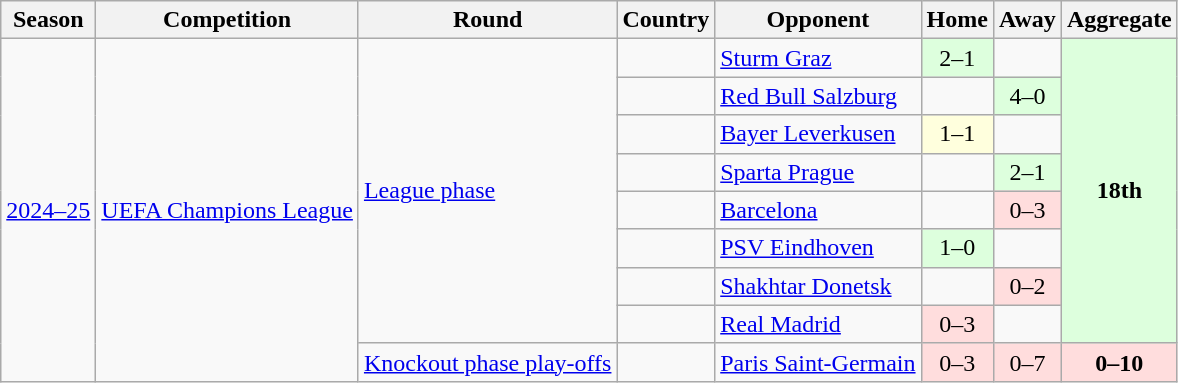<table class="wikitable">
<tr>
<th>Season</th>
<th>Competition</th>
<th>Round</th>
<th>Country</th>
<th>Opponent</th>
<th>Home</th>
<th>Away</th>
<th>Aggregate</th>
</tr>
<tr>
<td rowspan=9><a href='#'>2024–25</a></td>
<td rowspan=9><a href='#'>UEFA Champions League</a></td>
<td rowspan=8><a href='#'>League phase</a></td>
<td></td>
<td><a href='#'>Sturm Graz</a></td>
<td style="text-align:center; background:#ddffdd;">2–1</td>
<td></td>
<td rowspan=8 style="text-align:center; background:#ddffdd;"><strong>18th</strong></td>
</tr>
<tr>
<td></td>
<td><a href='#'>Red Bull Salzburg</a></td>
<td></td>
<td style="text-align:center; background:#ddffdd;">4–0</td>
</tr>
<tr>
<td></td>
<td><a href='#'>Bayer Leverkusen</a></td>
<td style="text-align:center; background:#ffd;">1–1</td>
<td></td>
</tr>
<tr>
<td></td>
<td><a href='#'>Sparta Prague</a></td>
<td></td>
<td style="text-align:center; background:#ddffdd;">2–1</td>
</tr>
<tr>
<td></td>
<td><a href='#'>Barcelona</a></td>
<td></td>
<td style="text-align:center; background:#fdd;">0–3</td>
</tr>
<tr>
<td></td>
<td><a href='#'>PSV Eindhoven</a></td>
<td style="text-align:center; background:#ddffdd;">1–0</td>
<td></td>
</tr>
<tr>
<td></td>
<td><a href='#'>Shakhtar Donetsk</a></td>
<td></td>
<td style="text-align:center; background:#fdd;">0–2</td>
</tr>
<tr>
<td></td>
<td><a href='#'>Real Madrid</a></td>
<td style="text-align:center; background:#fdd;">0–3</td>
<td></td>
</tr>
<tr>
<td><a href='#'>Knockout phase play-offs</a></td>
<td></td>
<td><a href='#'>Paris Saint-Germain</a></td>
<td style="text-align:center; background:#fdd;">0–3</td>
<td style="text-align:center; background:#fdd;">0–7</td>
<td style="text-align:center; background:#fdd;"><strong>0–10</strong></td>
</tr>
</table>
